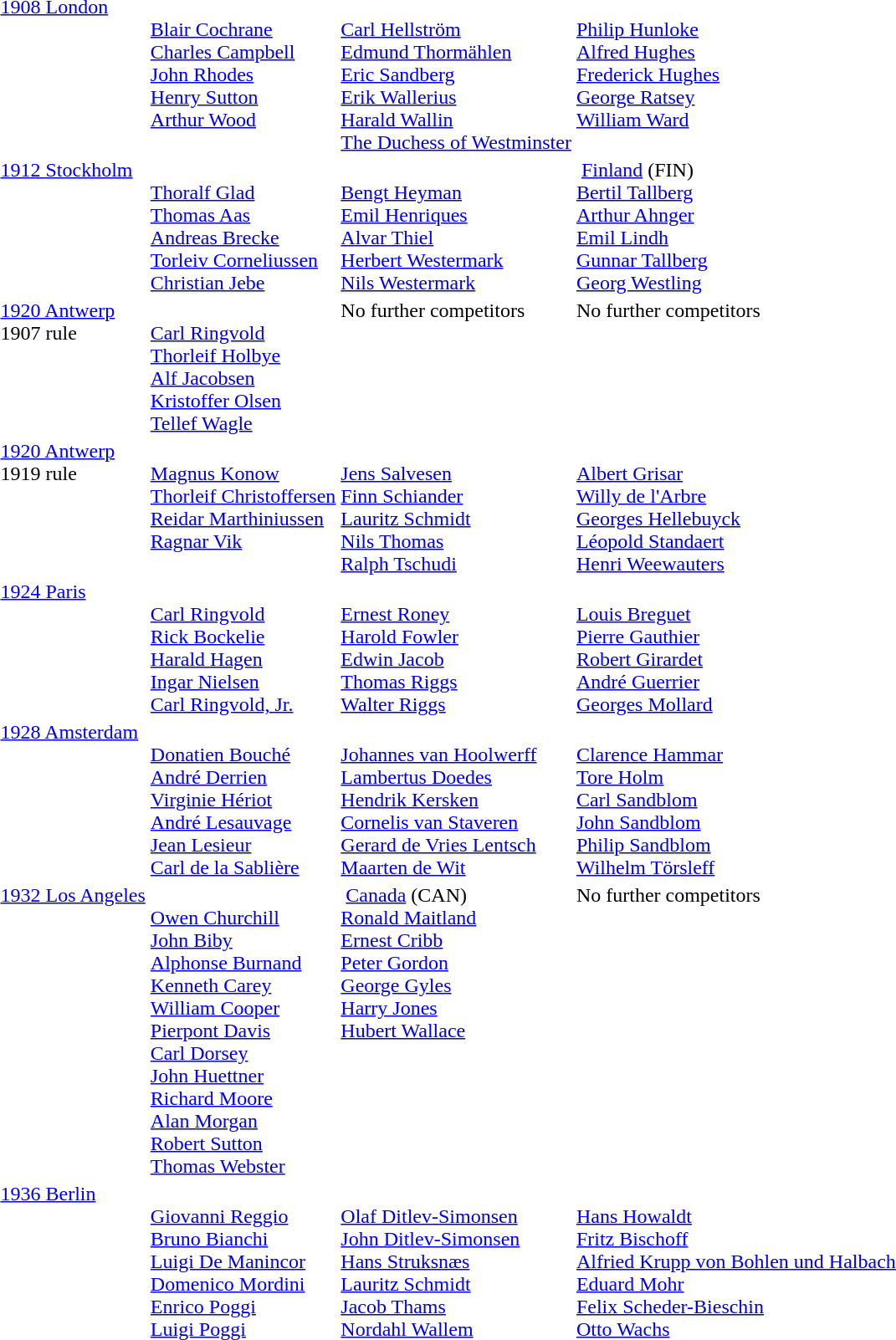<table>
<tr valign="top">
<td><a href='#'>1908 London</a><br></td>
<td><br><a href='#'>Blair Cochrane</a><br><a href='#'>Charles Campbell</a><br><a href='#'>John Rhodes</a><br><a href='#'>Henry Sutton</a><br><a href='#'>Arthur Wood</a></td>
<td><br><a href='#'>Carl Hellström</a><br><a href='#'>Edmund Thormählen</a><br><a href='#'>Eric Sandberg</a><br><a href='#'>Erik Wallerius</a><br><a href='#'>Harald Wallin</a><br><a href='#'>The Duchess of Westminster</a></td>
<td><br><a href='#'>Philip Hunloke</a><br><a href='#'>Alfred Hughes</a><br><a href='#'>Frederick Hughes</a><br><a href='#'>George Ratsey</a><br><a href='#'>William Ward</a></td>
</tr>
<tr valign="top">
<td><a href='#'>1912 Stockholm</a><br></td>
<td><br><a href='#'>Thoralf Glad</a><br><a href='#'>Thomas Aas</a><br><a href='#'>Andreas Brecke</a><br><a href='#'>Torleiv Corneliussen</a><br><a href='#'>Christian Jebe</a></td>
<td><br><a href='#'>Bengt Heyman</a><br><a href='#'>Emil Henriques</a><br><a href='#'>Alvar Thiel</a><br><a href='#'>Herbert Westermark</a><br><a href='#'>Nils Westermark</a></td>
<td> <a href='#'>Finland</a> <span>(FIN)</span><br><a href='#'>Bertil Tallberg</a><br><a href='#'>Arthur Ahnger</a><br><a href='#'>Emil Lindh</a><br><a href='#'>Gunnar Tallberg</a><br><a href='#'>Georg Westling</a></td>
</tr>
<tr valign="top">
<td><a href='#'>1920 Antwerp</a> <br>1907 rule<br></td>
<td><br><a href='#'>Carl Ringvold</a><br><a href='#'>Thorleif Holbye</a><br><a href='#'>Alf Jacobsen</a><br><a href='#'>Kristoffer Olsen</a><br><a href='#'>Tellef Wagle</a></td>
<td>No further competitors</td>
<td>No further competitors</td>
</tr>
<tr valign="top">
<td><a href='#'> 1920 Antwerp</a><br>1919 rule<br></td>
<td><br><a href='#'>Magnus Konow</a><br><a href='#'>Thorleif Christoffersen</a><br><a href='#'>Reidar Marthiniussen</a><br><a href='#'>Ragnar Vik</a></td>
<td><br><a href='#'>Jens Salvesen</a><br><a href='#'>Finn Schiander</a><br><a href='#'>Lauritz Schmidt</a><br><a href='#'>Nils Thomas</a><br><a href='#'>Ralph Tschudi</a></td>
<td><br><a href='#'>Albert Grisar</a><br><a href='#'>Willy de l'Arbre</a><br><a href='#'>Georges Hellebuyck</a><br><a href='#'>Léopold Standaert</a><br><a href='#'>Henri Weewauters</a></td>
</tr>
<tr valign="top">
<td><a href='#'> 1924 Paris</a> <br></td>
<td><br><a href='#'>Carl Ringvold</a><br><a href='#'>Rick Bockelie</a><br><a href='#'>Harald Hagen</a><br><a href='#'>Ingar Nielsen</a><br><a href='#'>Carl Ringvold, Jr.</a></td>
<td><br><a href='#'>Ernest Roney</a><br><a href='#'>Harold Fowler</a><br><a href='#'>Edwin Jacob</a><br><a href='#'>Thomas Riggs</a><br><a href='#'>Walter Riggs</a></td>
<td><br><a href='#'>Louis Breguet</a><br><a href='#'>Pierre Gauthier</a><br><a href='#'>Robert Girardet</a><br><a href='#'>André Guerrier</a><br><a href='#'>Georges Mollard</a></td>
</tr>
<tr valign="top">
<td><a href='#'>1928 Amsterdam</a><br></td>
<td><br><a href='#'>Donatien Bouché</a><br><a href='#'>André Derrien</a><br><a href='#'>Virginie Hériot</a><br><a href='#'>André Lesauvage</a><br><a href='#'>Jean Lesieur</a><br><a href='#'>Carl de la Sablière</a></td>
<td><br><a href='#'>Johannes van Hoolwerff</a><br><a href='#'>Lambertus Doedes</a><br><a href='#'>Hendrik Kersken</a><br><a href='#'>Cornelis van Staveren</a><br><a href='#'>Gerard de Vries Lentsch</a><br><a href='#'>Maarten de Wit</a></td>
<td><br><a href='#'>Clarence Hammar</a><br><a href='#'>Tore Holm</a><br><a href='#'>Carl Sandblom</a><br><a href='#'>John Sandblom</a><br><a href='#'>Philip Sandblom</a><br><a href='#'>Wilhelm Törsleff</a></td>
</tr>
<tr valign="top">
<td><a href='#'>1932 Los Angeles</a> <br></td>
<td><br><a href='#'>Owen Churchill</a><br><a href='#'>John Biby</a><br><a href='#'>Alphonse Burnand</a><br><a href='#'>Kenneth Carey</a><br><a href='#'>William Cooper</a><br><a href='#'>Pierpont Davis</a><br><a href='#'>Carl Dorsey</a><br><a href='#'>John Huettner</a><br><a href='#'>Richard Moore</a><br><a href='#'>Alan Morgan</a><br><a href='#'>Robert Sutton</a><br><a href='#'>Thomas Webster</a></td>
<td> <a href='#'>Canada</a> <span>(CAN)</span><br><a href='#'>Ronald Maitland</a><br><a href='#'>Ernest Cribb</a><br><a href='#'>Peter Gordon</a><br><a href='#'>George Gyles</a><br><a href='#'>Harry Jones</a><br><a href='#'>Hubert Wallace</a></td>
<td>No further competitors</td>
</tr>
<tr valign="top">
<td><a href='#'>1936 Berlin</a> <br></td>
<td><br><a href='#'>Giovanni Reggio</a><br><a href='#'>Bruno Bianchi</a><br><a href='#'>Luigi De Manincor</a><br><a href='#'>Domenico Mordini</a><br><a href='#'>Enrico Poggi</a><br><a href='#'>Luigi Poggi</a></td>
<td><br><a href='#'>Olaf Ditlev-Simonsen</a><br><a href='#'>John Ditlev-Simonsen</a><br><a href='#'>Hans Struksnæs</a><br><a href='#'>Lauritz Schmidt</a><br><a href='#'>Jacob Thams</a><br><a href='#'>Nordahl Wallem</a></td>
<td><br><a href='#'>Hans Howaldt</a><br><a href='#'>Fritz Bischoff</a><br><a href='#'>Alfried Krupp von Bohlen und Halbach</a><br><a href='#'>Eduard Mohr</a><br><a href='#'>Felix Scheder-Bieschin</a><br><a href='#'>Otto Wachs</a></td>
</tr>
</table>
